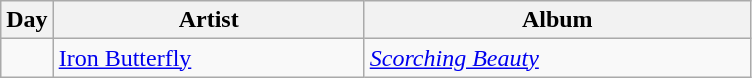<table class="wikitable" border="1">
<tr>
<th>Day</th>
<th width="200">Artist</th>
<th width="250">Album</th>
</tr>
<tr>
<td style="text-align:center;" rowspan="1"></td>
<td><a href='#'>Iron Butterfly</a></td>
<td><em><a href='#'>Scorching Beauty</a></em></td>
</tr>
</table>
